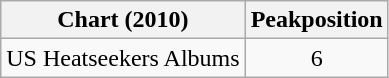<table class="wikitable">
<tr>
<th>Chart (2010)</th>
<th>Peakposition</th>
</tr>
<tr>
<td>US Heatseekers Albums</td>
<td align="center">6</td>
</tr>
</table>
